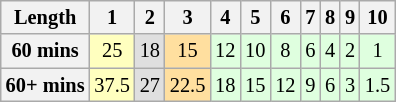<table class="wikitable" style="font-size: 85%;">
<tr>
<th>Length</th>
<th>1</th>
<th>2</th>
<th>3</th>
<th>4</th>
<th>5</th>
<th>6</th>
<th>7</th>
<th>8</th>
<th>9</th>
<th>10</th>
</tr>
<tr align="center">
<th>60 mins</th>
<td style="background:#FFFFBF;">25</td>
<td style="background:#DFDFDF;">18</td>
<td style="background:#FFDF9F;">15</td>
<td style="background:#DFFFDF;">12</td>
<td style="background:#DFFFDF;">10</td>
<td style="background:#DFFFDF;">8</td>
<td style="background:#DFFFDF;">6</td>
<td style="background:#DFFFDF;">4</td>
<td style="background:#DFFFDF;">2</td>
<td style="background:#DFFFDF;">1</td>
</tr>
<tr align="center">
<th>60+ mins</th>
<td style="background:#FFFFBF;">37.5</td>
<td style="background:#DFDFDF;">27</td>
<td style="background:#FFDF9F;">22.5</td>
<td style="background:#DFFFDF;">18</td>
<td style="background:#DFFFDF;">15</td>
<td style="background:#DFFFDF;">12</td>
<td style="background:#DFFFDF;">9</td>
<td style="background:#DFFFDF;">6</td>
<td style="background:#DFFFDF;">3</td>
<td style="background:#DFFFDF;">1.5</td>
</tr>
</table>
